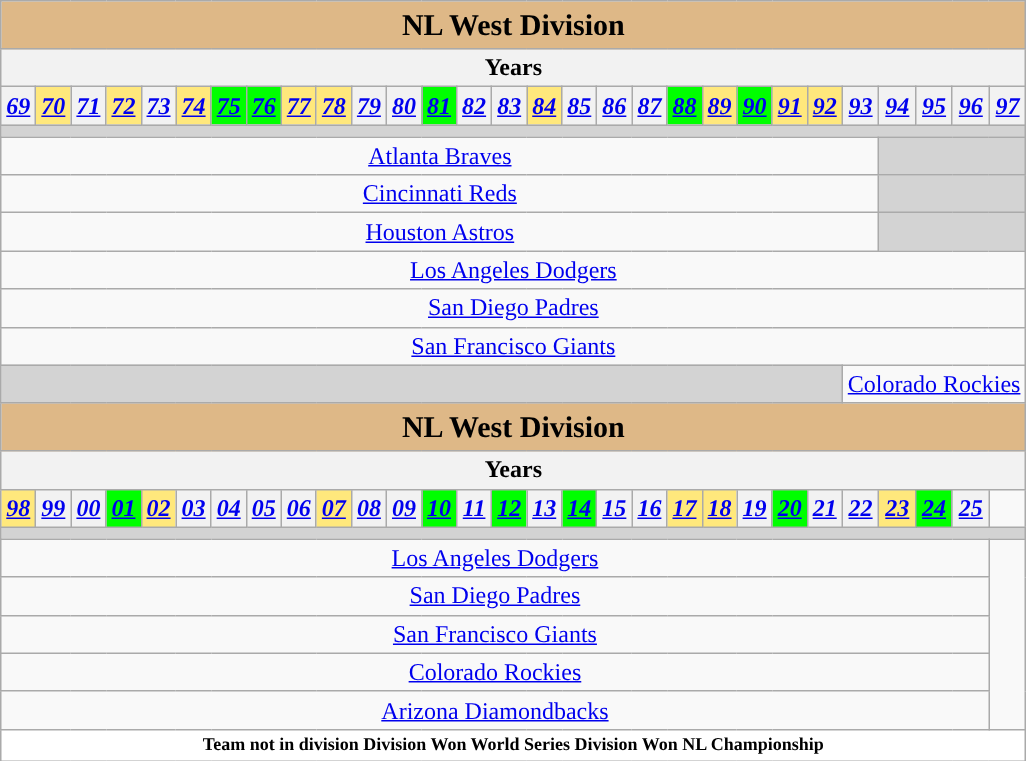<table class="wikitable" style="text-align:center">
<tr>
<th colspan="29" style="text-align:center; font-size:125%; background:#DEB887;">NL West Division</th>
</tr>
<tr>
<th colspan="29" style="text-align:center;"><strong>Years</strong></th>
</tr>
<tr>
<th><em><a href='#'>69</a></em></th>
<th style="background:#ffe87c;"><em><a href='#'>70</a></em></th>
<th><em><a href='#'>71</a></em></th>
<th style="background:#ffe87c;"><em><a href='#'>72</a></em></th>
<th><em><a href='#'>73</a></em></th>
<th style="background:#ffe87c;"><em><a href='#'>74</a></em></th>
<th style="background:#00ff00;"><em><a href='#'>75</a></em></th>
<th style="background:#00ff00;"><em><a href='#'>76</a></em></th>
<th style="background:#ffe87c;"><em><a href='#'>77</a></em></th>
<th style="background:#ffe87c;"><em><a href='#'>78</a></em></th>
<th><em><a href='#'>79</a></em></th>
<th><em><a href='#'>80</a></em></th>
<th style="background:#00ff00;"><em><a href='#'>81</a></em></th>
<th><em><a href='#'>82</a></em></th>
<th><em><a href='#'>83</a></em></th>
<th style="background:#ffe87c;"><em><a href='#'>84</a></em></th>
<th><em><a href='#'>85</a></em></th>
<th><em><a href='#'>86</a></em></th>
<th><em><a href='#'>87</a></em></th>
<th style="background:#00ff00;"><em><a href='#'>88</a></em></th>
<th style="background:#ffe87c;"><em><a href='#'>89</a></em></th>
<th style="background:#00ff00;"><em><a href='#'>90</a></em></th>
<th style="background:#ffe87c;"><em><a href='#'>91</a></em></th>
<th style="background:#ffe87c;"><em><a href='#'>92</a></em></th>
<th><em><a href='#'>93</a></em></th>
<th><em><a href='#'>94</a></em></th>
<th><em><a href='#'>95</a></em></th>
<th><em><a href='#'>96</a></em></th>
<th><em><a href='#'>97</a></em></th>
</tr>
<tr>
<td colspan="29" style="background:lightgrey; height:.5px;"></td>
</tr>
<tr>
<td colspan="25"><a href='#'>Atlanta Braves</a></td>
<td colspan="4" style="background:lightgrey;"> </td>
</tr>
<tr>
<td colspan="25"><a href='#'>Cincinnati Reds</a></td>
<td colspan="4" style="background:lightgrey;"> </td>
</tr>
<tr>
<td colspan="25"><a href='#'>Houston Astros</a></td>
<td colspan="4" style="background:lightgrey;"> </td>
</tr>
<tr>
<td colspan="29"><a href='#'>Los Angeles Dodgers</a></td>
</tr>
<tr>
<td colspan="29"><a href='#'>San Diego Padres</a></td>
</tr>
<tr>
<td colspan="29"><a href='#'>San Francisco Giants</a></td>
</tr>
<tr>
<td colspan="24" style="background:lightgrey;"> </td>
<td colspan="5"><a href='#'>Colorado Rockies</a></td>
</tr>
<tr>
<th colspan="29" style="text-align:center; font-size:125%; background:#DEB887;">NL West Division</th>
</tr>
<tr>
<th colspan="29" style="text-align:center;"><strong>Years</strong></th>
</tr>
<tr>
<th style="background:#ffe87c;"><em><a href='#'>98</a></em></th>
<th><em><a href='#'>99</a></em></th>
<th><em><a href='#'>00</a></em></th>
<th style="background:#00ff00;"><em><a href='#'>01</a></em></th>
<th style="background:#ffe87c;"><em><a href='#'>02</a></em></th>
<th><em><a href='#'>03</a></em></th>
<th><em><a href='#'>04</a></em></th>
<th><em><a href='#'>05</a></em></th>
<th><em><a href='#'>06</a></em></th>
<th style="background:#ffe87c;"><em><a href='#'>07</a></em></th>
<th><em><a href='#'>08</a></em></th>
<th><em><a href='#'>09</a></em></th>
<th style="background:#00ff00;"><em><a href='#'>10</a></em></th>
<th><em><a href='#'>11</a></em></th>
<th style="background:#00ff00;"><em><a href='#'>12</a></em></th>
<th><em><a href='#'>13</a></em></th>
<th style="background:#00ff00;"><em><a href='#'>14</a></em></th>
<th><em><a href='#'>15</a></em></th>
<th><em><a href='#'>16</a></em></th>
<th style="background:#ffe87c;"><em><a href='#'>17</a></em></th>
<th style="background:#ffe87c;"><em><a href='#'>18</a></em></th>
<th><em><a href='#'>19</a></em></th>
<th style="background:#00ff00;"><em><a href='#'>20</a></em></th>
<th><em><a href='#'>21</a></em></th>
<th><em><a href='#'>22</a></em></th>
<th style="background:#ffe87c;"><em><a href='#'>23</a></em></th>
<th style="background:#00ff00;"><em><a href='#'>24</a></em></th>
<th><em><a href='#'>25</a></em></th>
</tr>
<tr>
<td colspan="29" style="background:lightgrey; height:.5px;"></td>
</tr>
<tr>
<td colspan="28"><a href='#'>Los Angeles Dodgers</a></td>
</tr>
<tr>
<td colspan="28"><a href='#'>San Diego Padres</a></td>
</tr>
<tr>
<td colspan="28"><a href='#'>San Francisco Giants</a></td>
</tr>
<tr>
<td colspan="28"><a href='#'>Colorado Rockies</a></td>
</tr>
<tr>
<td colspan="28"><a href='#'>Arizona Diamondbacks</a></td>
</tr>
<tr>
<td colspan="29" style="background:#fff; height:15px; font-size:75%;"> <strong>Team not in division  Division Won World Series  Division Won NL Championship</strong></td>
</tr>
</table>
